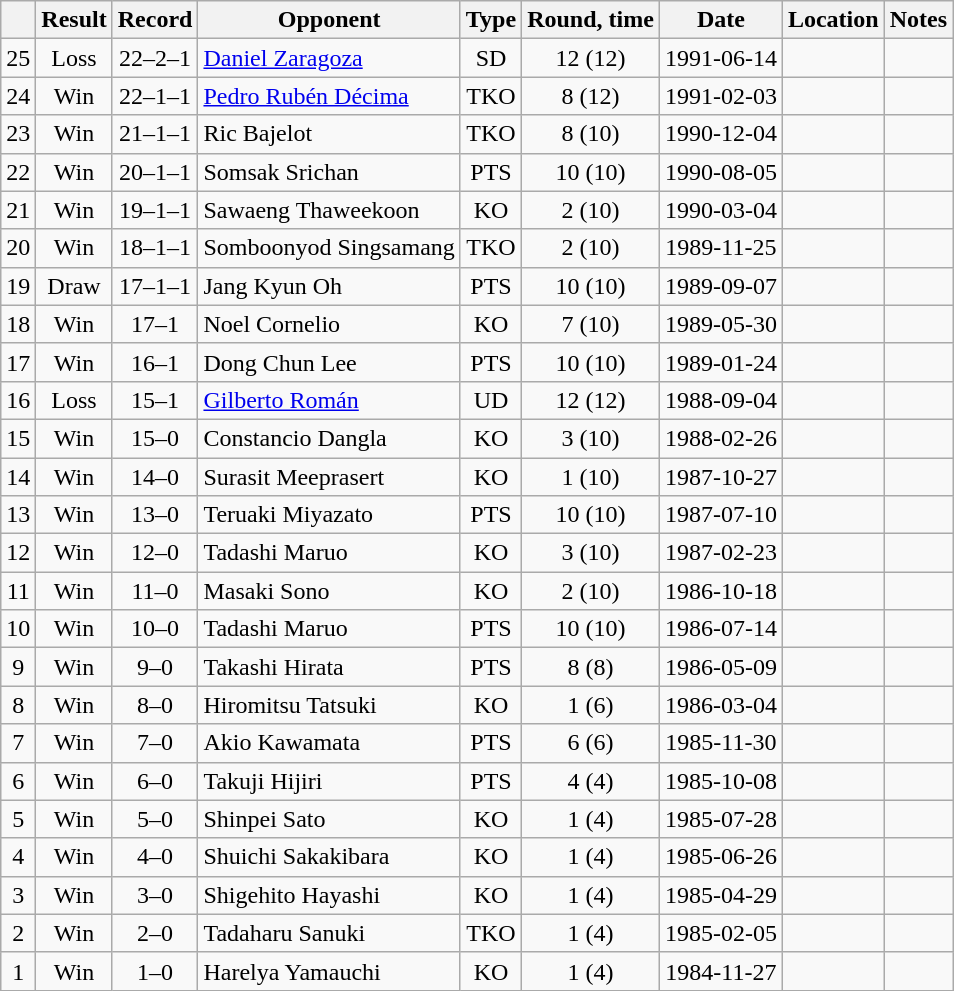<table class=wikitable style=text-align:center>
<tr>
<th></th>
<th>Result</th>
<th>Record</th>
<th>Opponent</th>
<th>Type</th>
<th>Round, time</th>
<th>Date</th>
<th>Location</th>
<th>Notes</th>
</tr>
<tr>
<td>25</td>
<td>Loss</td>
<td>22–2–1</td>
<td align=left><a href='#'>Daniel Zaragoza</a></td>
<td>SD</td>
<td>12 (12)</td>
<td>1991-06-14</td>
<td align=left></td>
<td align=left></td>
</tr>
<tr>
<td>24</td>
<td>Win</td>
<td>22–1–1</td>
<td align=left><a href='#'>Pedro Rubén Décima</a></td>
<td>TKO</td>
<td>8 (12)</td>
<td>1991-02-03</td>
<td align=left></td>
<td align=left></td>
</tr>
<tr>
<td>23</td>
<td>Win</td>
<td>21–1–1</td>
<td align=left>Ric Bajelot</td>
<td>TKO</td>
<td>8 (10)</td>
<td>1990-12-04</td>
<td align=left></td>
<td align=left></td>
</tr>
<tr>
<td>22</td>
<td>Win</td>
<td>20–1–1</td>
<td align=left>Somsak Srichan</td>
<td>PTS</td>
<td>10 (10)</td>
<td>1990-08-05</td>
<td align=left></td>
<td align=left></td>
</tr>
<tr>
<td>21</td>
<td>Win</td>
<td>19–1–1</td>
<td align=left>Sawaeng Thaweekoon</td>
<td>KO</td>
<td>2 (10)</td>
<td>1990-03-04</td>
<td align=left></td>
<td align=left></td>
</tr>
<tr>
<td>20</td>
<td>Win</td>
<td>18–1–1</td>
<td align=left>Somboonyod Singsamang</td>
<td>TKO</td>
<td>2 (10)</td>
<td>1989-11-25</td>
<td align=left></td>
<td align=left></td>
</tr>
<tr>
<td>19</td>
<td>Draw</td>
<td>17–1–1</td>
<td align=left>Jang Kyun Oh</td>
<td>PTS</td>
<td>10 (10)</td>
<td>1989-09-07</td>
<td align=left></td>
<td align=left></td>
</tr>
<tr>
<td>18</td>
<td>Win</td>
<td>17–1</td>
<td align=left>Noel Cornelio</td>
<td>KO</td>
<td>7 (10)</td>
<td>1989-05-30</td>
<td align=left></td>
<td align=left></td>
</tr>
<tr>
<td>17</td>
<td>Win</td>
<td>16–1</td>
<td align=left>Dong Chun Lee</td>
<td>PTS</td>
<td>10 (10)</td>
<td>1989-01-24</td>
<td align=left></td>
<td align=left></td>
</tr>
<tr>
<td>16</td>
<td>Loss</td>
<td>15–1</td>
<td align=left><a href='#'>Gilberto Román</a></td>
<td>UD</td>
<td>12 (12)</td>
<td>1988-09-04</td>
<td align=left></td>
<td align=left></td>
</tr>
<tr>
<td>15</td>
<td>Win</td>
<td>15–0</td>
<td align=left>Constancio Dangla</td>
<td>KO</td>
<td>3 (10)</td>
<td>1988-02-26</td>
<td align=left></td>
<td align=left></td>
</tr>
<tr>
<td>14</td>
<td>Win</td>
<td>14–0</td>
<td align=left>Surasit Meeprasert</td>
<td>KO</td>
<td>1 (10)</td>
<td>1987-10-27</td>
<td align=left></td>
<td align=left></td>
</tr>
<tr>
<td>13</td>
<td>Win</td>
<td>13–0</td>
<td align=left>Teruaki Miyazato</td>
<td>PTS</td>
<td>10 (10)</td>
<td>1987-07-10</td>
<td align=left></td>
<td align=left></td>
</tr>
<tr>
<td>12</td>
<td>Win</td>
<td>12–0</td>
<td align=left>Tadashi Maruo</td>
<td>KO</td>
<td>3 (10)</td>
<td>1987-02-23</td>
<td align=left></td>
<td align=left></td>
</tr>
<tr>
<td>11</td>
<td>Win</td>
<td>11–0</td>
<td align=left>Masaki Sono</td>
<td>KO</td>
<td>2 (10)</td>
<td>1986-10-18</td>
<td align=left></td>
<td align=left></td>
</tr>
<tr>
<td>10</td>
<td>Win</td>
<td>10–0</td>
<td align=left>Tadashi Maruo</td>
<td>PTS</td>
<td>10 (10)</td>
<td>1986-07-14</td>
<td align=left></td>
<td align=left></td>
</tr>
<tr>
<td>9</td>
<td>Win</td>
<td>9–0</td>
<td align=left>Takashi Hirata</td>
<td>PTS</td>
<td>8 (8)</td>
<td>1986-05-09</td>
<td align=left></td>
<td align=left></td>
</tr>
<tr>
<td>8</td>
<td>Win</td>
<td>8–0</td>
<td align=left>Hiromitsu Tatsuki</td>
<td>KO</td>
<td>1 (6)</td>
<td>1986-03-04</td>
<td align=left></td>
<td align=left></td>
</tr>
<tr>
<td>7</td>
<td>Win</td>
<td>7–0</td>
<td align=left>Akio Kawamata</td>
<td>PTS</td>
<td>6 (6)</td>
<td>1985-11-30</td>
<td align=left></td>
<td align=left></td>
</tr>
<tr>
<td>6</td>
<td>Win</td>
<td>6–0</td>
<td align=left>Takuji Hijiri</td>
<td>PTS</td>
<td>4 (4)</td>
<td>1985-10-08</td>
<td align=left></td>
<td align=left></td>
</tr>
<tr>
<td>5</td>
<td>Win</td>
<td>5–0</td>
<td align=left>Shinpei Sato</td>
<td>KO</td>
<td>1 (4)</td>
<td>1985-07-28</td>
<td align=left></td>
<td align=left></td>
</tr>
<tr>
<td>4</td>
<td>Win</td>
<td>4–0</td>
<td align=left>Shuichi Sakakibara</td>
<td>KO</td>
<td>1 (4)</td>
<td>1985-06-26</td>
<td align=left></td>
<td align=left></td>
</tr>
<tr>
<td>3</td>
<td>Win</td>
<td>3–0</td>
<td align=left>Shigehito Hayashi</td>
<td>KO</td>
<td>1 (4)</td>
<td>1985-04-29</td>
<td align=left></td>
<td align=left></td>
</tr>
<tr>
<td>2</td>
<td>Win</td>
<td>2–0</td>
<td align=left>Tadaharu Sanuki</td>
<td>TKO</td>
<td>1 (4)</td>
<td>1985-02-05</td>
<td align=left></td>
<td align=left></td>
</tr>
<tr>
<td>1</td>
<td>Win</td>
<td>1–0</td>
<td align=left>Harelya Yamauchi</td>
<td>KO</td>
<td>1 (4)</td>
<td>1984-11-27</td>
<td align=left></td>
<td align=left></td>
</tr>
</table>
